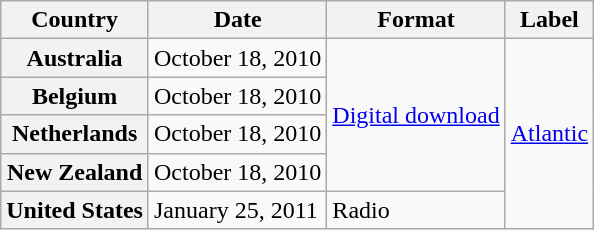<table class="wikitable plainrowheaders">
<tr>
<th>Country</th>
<th>Date</th>
<th>Format</th>
<th>Label</th>
</tr>
<tr>
<th scope="row">Australia</th>
<td>October 18, 2010</td>
<td rowspan="4"><a href='#'>Digital download</a></td>
<td rowspan="5"><a href='#'>Atlantic</a></td>
</tr>
<tr>
<th scope="row">Belgium</th>
<td>October 18, 2010</td>
</tr>
<tr>
<th scope="row">Netherlands</th>
<td>October 18, 2010</td>
</tr>
<tr>
<th scope="row">New Zealand</th>
<td>October 18, 2010</td>
</tr>
<tr>
<th scope="row">United States</th>
<td>January 25, 2011</td>
<td>Radio</td>
</tr>
</table>
